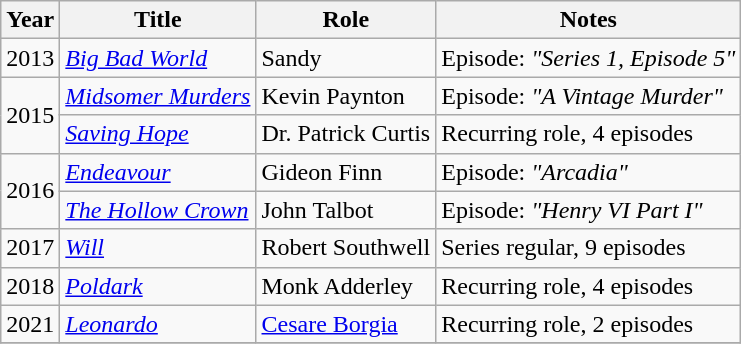<table class="wikitable sortable">
<tr>
<th>Year</th>
<th>Title</th>
<th>Role</th>
<th class"unsortable">Notes</th>
</tr>
<tr>
<td>2013</td>
<td><em><a href='#'>Big Bad World</a></em></td>
<td>Sandy</td>
<td>Episode: <em>"Series 1, Episode 5"</em></td>
</tr>
<tr>
<td rowspan="2">2015</td>
<td><em><a href='#'>Midsomer Murders</a></em></td>
<td>Kevin Paynton</td>
<td>Episode: <em>"A Vintage Murder"</em></td>
</tr>
<tr>
<td><em><a href='#'>Saving Hope</a></em></td>
<td>Dr. Patrick Curtis</td>
<td>Recurring role, 4 episodes</td>
</tr>
<tr>
<td rowspan="2">2016</td>
<td><em><a href='#'>Endeavour</a></em></td>
<td>Gideon Finn</td>
<td>Episode: <em>"Arcadia"</em></td>
</tr>
<tr>
<td><em><a href='#'>The Hollow Crown</a></em></td>
<td>John Talbot</td>
<td>Episode: <em>"Henry VI Part I"</em></td>
</tr>
<tr>
<td>2017</td>
<td><em><a href='#'>Will</a></em></td>
<td>Robert Southwell</td>
<td>Series regular, 9 episodes</td>
</tr>
<tr>
<td>2018</td>
<td><em><a href='#'>Poldark</a></em></td>
<td>Monk Adderley</td>
<td>Recurring role, 4 episodes</td>
</tr>
<tr>
<td>2021</td>
<td><em><a href='#'>Leonardo</a></em></td>
<td><a href='#'>Cesare Borgia</a></td>
<td>Recurring role, 2 episodes</td>
</tr>
<tr>
</tr>
</table>
